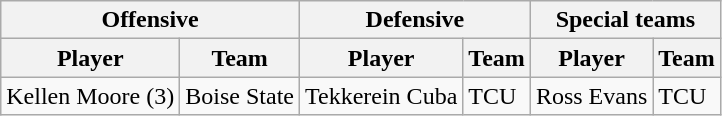<table class="wikitable">
<tr>
<th colspan="2">Offensive</th>
<th colspan="2">Defensive</th>
<th colspan="2">Special teams</th>
</tr>
<tr>
<th>Player</th>
<th>Team</th>
<th>Player</th>
<th>Team</th>
<th>Player</th>
<th>Team</th>
</tr>
<tr>
<td>Kellen Moore (3)</td>
<td>Boise State</td>
<td>Tekkerein Cuba</td>
<td>TCU</td>
<td>Ross Evans</td>
<td>TCU</td>
</tr>
</table>
